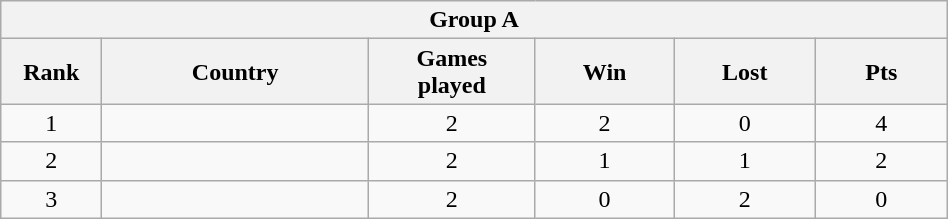<table class="wikitable" style= "text-align: center; Width:50%">
<tr>
<th colspan= 6>Group A</th>
</tr>
<tr>
<th width=2%>Rank</th>
<th width=10%>Country</th>
<th width=5%>Games <br> played</th>
<th width=5%>Win</th>
<th width=5%>Lost</th>
<th width=5%>Pts</th>
</tr>
<tr>
<td>1</td>
<td style= "text-align: left"></td>
<td>2</td>
<td>2</td>
<td>0</td>
<td>4</td>
</tr>
<tr>
<td>2</td>
<td style= "text-align: left"></td>
<td>2</td>
<td>1</td>
<td>1</td>
<td>2</td>
</tr>
<tr>
<td>3</td>
<td style= "text-align: left"></td>
<td>2</td>
<td>0</td>
<td>2</td>
<td>0</td>
</tr>
</table>
